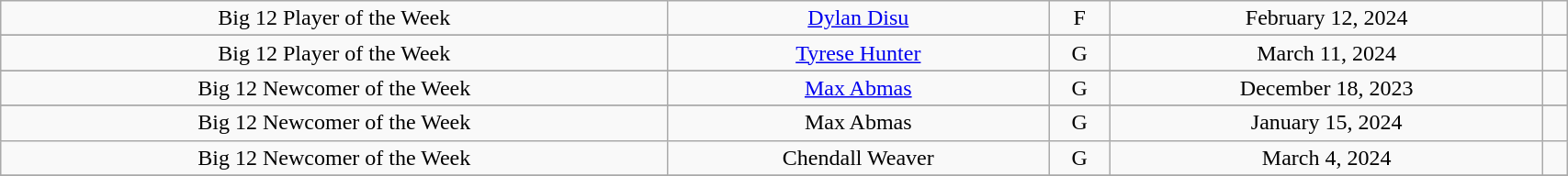<table class="wikitable" style="width: 90%;text-align: center;">
<tr align="center">
<td rowspan="1">Big 12 Player of the Week</td>
<td><a href='#'>Dylan Disu</a></td>
<td>F</td>
<td>February 12, 2024</td>
<td></td>
</tr>
<tr>
</tr>
<tr align="center">
<td rowspan="1">Big 12 Player of the Week</td>
<td><a href='#'>Tyrese Hunter</a></td>
<td>G</td>
<td>March 11, 2024</td>
<td></td>
</tr>
<tr>
</tr>
<tr align="center">
<td rowspan="1">Big 12 Newcomer of the Week</td>
<td><a href='#'>Max Abmas</a></td>
<td>G</td>
<td>December 18, 2023</td>
<td></td>
</tr>
<tr>
</tr>
<tr align="center">
<td rowspan="1">Big 12 Newcomer of the Week</td>
<td>Max Abmas</td>
<td>G</td>
<td>January 15, 2024</td>
<td></td>
</tr>
<tr align="center">
<td rowspan="1">Big 12 Newcomer of the Week</td>
<td>Chendall Weaver</td>
<td>G</td>
<td>March 4, 2024</td>
<td></td>
</tr>
<tr>
</tr>
</table>
